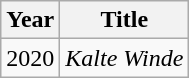<table class="wikitable">
<tr>
<th rowspan=1>Year</th>
<th rowspan=1>Title</th>
</tr>
<tr>
<td>2020</td>
<td><em>Kalte Winde</em></td>
</tr>
</table>
